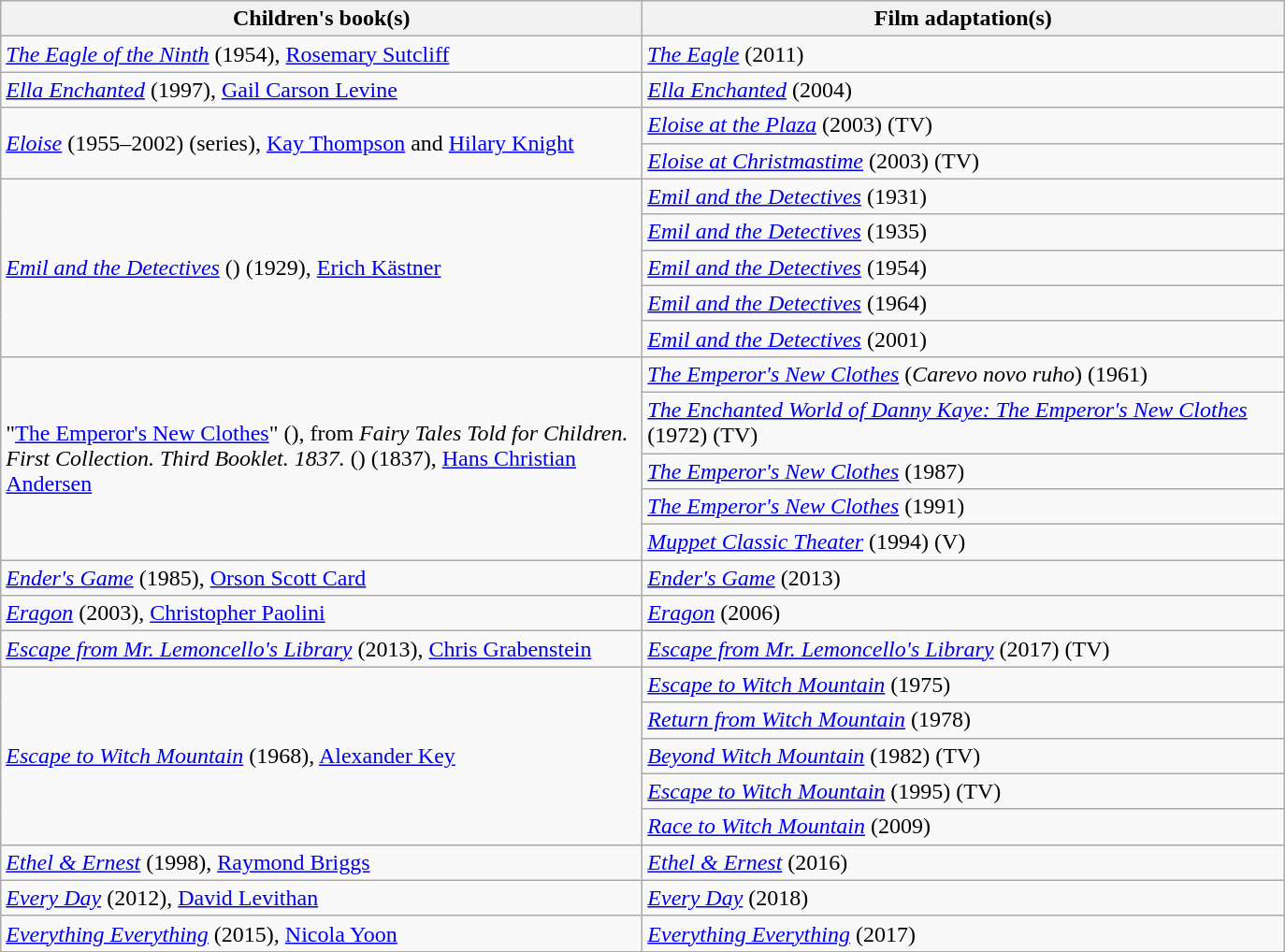<table class="wikitable">
<tr>
<th width="450">Children's book(s)</th>
<th width="450">Film adaptation(s)</th>
</tr>
<tr>
<td><em><a href='#'>The Eagle of the Ninth</a></em> (1954), <a href='#'>Rosemary Sutcliff</a></td>
<td><em><a href='#'>The Eagle</a></em> (2011)</td>
</tr>
<tr>
<td><em><a href='#'>Ella Enchanted</a></em> (1997), <a href='#'>Gail Carson Levine</a></td>
<td><em><a href='#'>Ella Enchanted</a></em> (2004)</td>
</tr>
<tr>
<td rowspan="2"><em><a href='#'>Eloise</a></em> (1955–2002) (series), <a href='#'>Kay Thompson</a> and <a href='#'>Hilary Knight</a></td>
<td><em><a href='#'>Eloise at the Plaza</a></em> (2003) (TV)</td>
</tr>
<tr>
<td><em><a href='#'>Eloise at Christmastime</a></em> (2003) (TV)</td>
</tr>
<tr>
<td rowspan="5"><em><a href='#'>Emil and the Detectives</a></em> () (1929), <a href='#'>Erich Kästner</a></td>
<td><em><a href='#'>Emil and the Detectives</a></em> (1931)</td>
</tr>
<tr>
<td><em><a href='#'>Emil and the Detectives</a></em> (1935)</td>
</tr>
<tr>
<td><em><a href='#'>Emil and the Detectives</a></em> (1954)</td>
</tr>
<tr>
<td><em><a href='#'>Emil and the Detectives</a></em> (1964)</td>
</tr>
<tr>
<td><em><a href='#'>Emil and the Detectives</a></em> (2001)</td>
</tr>
<tr>
<td rowspan="5">"<a href='#'>The Emperor's New Clothes</a>" (), from <em>Fairy Tales Told for Children. First Collection. Third Booklet. 1837.</em> () (1837), <a href='#'>Hans Christian Andersen</a></td>
<td><em><a href='#'>The Emperor's New Clothes</a></em> (<em>Carevo novo ruho</em>) (1961)</td>
</tr>
<tr>
<td><em><a href='#'>The Enchanted World of Danny Kaye: The Emperor's New Clothes</a></em> (1972) (TV)</td>
</tr>
<tr>
<td><em><a href='#'>The Emperor's New Clothes</a></em> (1987)</td>
</tr>
<tr>
<td><em><a href='#'>The Emperor's New Clothes</a></em> (1991)</td>
</tr>
<tr>
<td><em><a href='#'>Muppet Classic Theater</a></em> (1994) (V)</td>
</tr>
<tr>
<td><em><a href='#'>Ender's Game</a></em> (1985), <a href='#'>Orson Scott Card</a></td>
<td><em><a href='#'>Ender's Game</a></em> (2013)</td>
</tr>
<tr>
<td><em><a href='#'>Eragon</a></em> (2003), <a href='#'>Christopher Paolini</a></td>
<td><em><a href='#'>Eragon</a></em> (2006)</td>
</tr>
<tr>
<td><em><a href='#'>Escape from Mr. Lemoncello's Library</a></em> (2013), <a href='#'>Chris Grabenstein</a></td>
<td><em><a href='#'>Escape from Mr. Lemoncello's Library</a></em> (2017) (TV)</td>
</tr>
<tr>
<td rowspan="5"><em><a href='#'>Escape to Witch Mountain</a></em> (1968), <a href='#'>Alexander Key</a></td>
<td><em><a href='#'>Escape to Witch Mountain</a></em> (1975)</td>
</tr>
<tr>
<td><em><a href='#'>Return from Witch Mountain</a></em> (1978)</td>
</tr>
<tr>
<td><em><a href='#'>Beyond Witch Mountain</a></em> (1982) (TV)</td>
</tr>
<tr>
<td><em><a href='#'>Escape to Witch Mountain</a></em> (1995) (TV)</td>
</tr>
<tr>
<td><em><a href='#'>Race to Witch Mountain</a></em> (2009)</td>
</tr>
<tr>
<td><em><a href='#'>Ethel & Ernest</a></em> (1998), <a href='#'>Raymond Briggs</a></td>
<td><em><a href='#'>Ethel & Ernest</a></em> (2016)</td>
</tr>
<tr>
<td><em><a href='#'>Every Day</a></em> (2012), <a href='#'>David Levithan</a></td>
<td><em><a href='#'>Every Day</a></em> (2018)</td>
</tr>
<tr>
<td><em><a href='#'>Everything Everything</a></em> (2015), <a href='#'>Nicola Yoon</a></td>
<td><em><a href='#'>Everything Everything</a></em> (2017)</td>
</tr>
</table>
